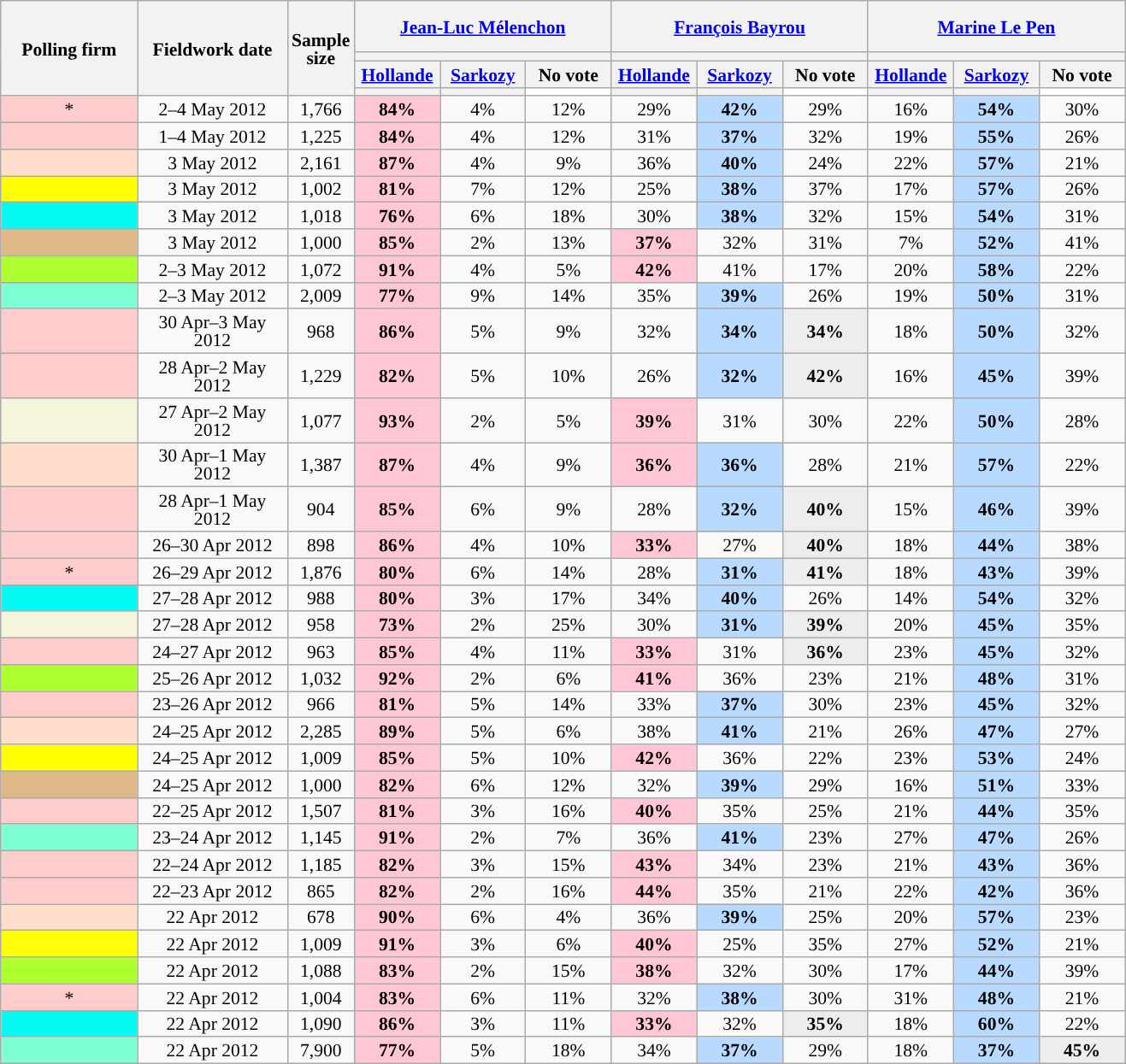<table class="wikitable sortable" style="text-align:center;font-size:90%;line-height:14px;">
<tr style="height:40px;">
<th style="width:100px;" rowspan="4">Polling firm</th>
<th style="width:110px;" rowspan="4">Fieldwork date</th>
<th style="width:35px;" rowspan="4">Sample<br>size</th>
<th colspan="3" style="width:180px;"><a href='#'>Jean-Luc Mélenchon</a><br></th>
<th colspan="3" style="width:180px;"><a href='#'>François Bayrou</a><br></th>
<th colspan="3" style="width:180px;"><a href='#'>Marine Le Pen</a><br></th>
</tr>
<tr>
<th colspan="3" style="background:"></th>
<th colspan="3" style="background:"></th>
<th colspan="3" style="background:"></th>
</tr>
<tr>
<th style="width:60px;"><a href='#'>Hollande</a></th>
<th style="width:60px;"><a href='#'>Sarkozy</a></th>
<th style="width:60px;">No vote</th>
<th style="width:60px;"><a href='#'>Hollande</a></th>
<th style="width:60px;"><a href='#'>Sarkozy</a></th>
<th style="width:60px;">No vote</th>
<th style="width:60px;"><a href='#'>Hollande</a></th>
<th style="width:60px;"><a href='#'>Sarkozy</a></th>
<th style="width:60px;">No vote</th>
</tr>
<tr>
<th style="background:"></th>
<th style="background:"></th>
<th style="background:#FFFFFF;"></th>
<th style="background:"></th>
<th style="background:"></th>
<th style="background:#FFFFFF;"></th>
<th style="background:"></th>
<th style="background:"></th>
<th style="background:#FFFFFF;"></th>
</tr>
<tr>
<td style="background:#FFCCCC;"> *</td>
<td data-sort-value="2012-05-04">2–4 May 2012</td>
<td>1,766</td>
<td style="background:#FFC6D5;"><strong>84%</strong></td>
<td>4%</td>
<td>12%</td>
<td>29%</td>
<td style="background:#B9DAFF;"><strong>42%</strong></td>
<td>29%</td>
<td>16%</td>
<td style="background:#B9DAFF;"><strong>54%</strong></td>
<td>30%</td>
</tr>
<tr>
<td style="background:#FFCCCC;"></td>
<td data-sort-value="2012-05-04">1–4 May 2012</td>
<td>1,225</td>
<td style="background:#FFC6D5;"><strong>84%</strong></td>
<td>4%</td>
<td>12%</td>
<td>31%</td>
<td style="background:#B9DAFF;"><strong>37%</strong></td>
<td>32%</td>
<td>19%</td>
<td style="background:#B9DAFF;"><strong>55%</strong></td>
<td>26%</td>
</tr>
<tr>
<td style="background:#FFDFCC;"> </td>
<td data-sort-value="2012-05-03">3 May 2012</td>
<td>2,161</td>
<td style="background:#FFC6D5;"><strong>87%</strong></td>
<td>4%</td>
<td>9%</td>
<td>36%</td>
<td style="background:#B9DAFF;"><strong>40%</strong></td>
<td>24%</td>
<td>22%</td>
<td style="background:#B9DAFF;"><strong>57%</strong></td>
<td>21%</td>
</tr>
<tr>
<td style="background:yellow;"></td>
<td data-sort-value="2012-05-03">3 May 2012</td>
<td>1,002</td>
<td style="background:#FFC6D5;"><strong>81%</strong></td>
<td>7%</td>
<td>12%</td>
<td>25%</td>
<td style="background:#B9DAFF;"><strong>38%</strong></td>
<td>37%</td>
<td>17%</td>
<td style="background:#B9DAFF;"><strong>57%</strong></td>
<td>26%</td>
</tr>
<tr>
<td style="background:#04FBF4;"></td>
<td data-sort-value="2012-05-03">3 May 2012</td>
<td>1,018</td>
<td style="background:#FFC6D5;"><strong>76%</strong></td>
<td>6%</td>
<td>18%</td>
<td>30%</td>
<td style="background:#B9DAFF;"><strong>38%</strong></td>
<td>32%</td>
<td>15%</td>
<td style="background:#B9DAFF;"><strong>54%</strong></td>
<td>31%</td>
</tr>
<tr>
<td style="background:burlywood;"> </td>
<td data-sort-value="2012-05-03">3 May 2012</td>
<td>1,000</td>
<td style="background:#FFC6D5;"><strong>85%</strong></td>
<td>2%</td>
<td>13%</td>
<td style="background:#FFC6D5;"><strong>37%</strong></td>
<td>32%</td>
<td>31%</td>
<td>7%</td>
<td style="background:#B9DAFF;"><strong>52%</strong></td>
<td>41%</td>
</tr>
<tr>
<td style="background:GreenYellow;"></td>
<td data-sort-value="2012-05-03">2–3 May 2012</td>
<td>1,072</td>
<td style="background:#FFC6D5;"><strong>91%</strong></td>
<td>4%</td>
<td>5%</td>
<td style="background:#FFC6D5;"><strong>42%</strong></td>
<td>41%</td>
<td>17%</td>
<td>20%</td>
<td style="background:#B9DAFF;"><strong>58%</strong></td>
<td>22%</td>
</tr>
<tr>
<td style="background:aquamarine;"></td>
<td data-sort-value="2012-05-03">2–3 May 2012</td>
<td>2,009</td>
<td style="background:#FFC6D5;"><strong>77%</strong></td>
<td>9%</td>
<td>14%</td>
<td>35%</td>
<td style="background:#B9DAFF;"><strong>39%</strong></td>
<td>26%</td>
<td>19%</td>
<td style="background:#B9DAFF;"><strong>50%</strong></td>
<td>31%</td>
</tr>
<tr>
<td style="background:#FFCCCC;"></td>
<td data-sort-value="2012-05-03">30 Apr–3 May 2012</td>
<td>968</td>
<td style="background:#FFC6D5;"><strong>86%</strong></td>
<td>5%</td>
<td>9%</td>
<td>32%</td>
<td style="background:#B9DAFF;"><strong>34%</strong></td>
<td style="background:#EDEDED;"><strong>34%</strong></td>
<td>18%</td>
<td style="background:#B9DAFF;"><strong>50%</strong></td>
<td>32%</td>
</tr>
<tr>
<td style="background:#FFCCCC;"></td>
<td data-sort-value="2012-05-02">28 Apr–2 May 2012</td>
<td>1,229</td>
<td style="background:#FFC6D5;"><strong>82%</strong></td>
<td>5%</td>
<td>10%</td>
<td>26%</td>
<td style="background:#B9DAFF;"><strong>32%</strong></td>
<td style="background:#EDEDED;"><strong>42%</strong></td>
<td>16%</td>
<td style="background:#B9DAFF;"><strong>45%</strong></td>
<td>39%</td>
</tr>
<tr>
<td style="background:beige;"></td>
<td data-sort-value="2012-05-02">27 Apr–2 May 2012</td>
<td>1,077</td>
<td style="background:#FFC6D5;"><strong>93%</strong></td>
<td>2%</td>
<td>5%</td>
<td style="background:#FFC6D5;"><strong>39%</strong></td>
<td>31%</td>
<td>30%</td>
<td>22%</td>
<td style="background:#B9DAFF;"><strong>50%</strong></td>
<td>28%</td>
</tr>
<tr>
<td style="background:#FFDFCC;"> </td>
<td data-sort-value="2012-05-01">30 Apr–1 May 2012</td>
<td>1,387</td>
<td style="background:#FFC6D5;"><strong>87%</strong></td>
<td>4%</td>
<td>9%</td>
<td style="background:#FFC6D5;"><strong>36%</strong></td>
<td style="background:#B9DAFF;"><strong>36%</strong></td>
<td>28%</td>
<td>21%</td>
<td style="background:#B9DAFF;"><strong>57%</strong></td>
<td>22%</td>
</tr>
<tr>
<td style="background:#FFCCCC;"></td>
<td data-sort-value="2012-05-01">28 Apr–1 May 2012</td>
<td>904</td>
<td style="background:#FFC6D5;"><strong>85%</strong></td>
<td>6%</td>
<td>9%</td>
<td>28%</td>
<td style="background:#B9DAFF;"><strong>32%</strong></td>
<td style="background:#EDEDED;"><strong>40%</strong></td>
<td>15%</td>
<td style="background:#B9DAFF;"><strong>46%</strong></td>
<td>39%</td>
</tr>
<tr>
<td style="background:#FFCCCC;"></td>
<td data-sort-value="2012-04-30">26–30 Apr 2012</td>
<td>898</td>
<td style="background:#FFC6D5;"><strong>86%</strong></td>
<td>4%</td>
<td>10%</td>
<td style="background:#FFC6D5;"><strong>33%</strong></td>
<td>27%</td>
<td style="background:#EDEDED;"><strong>40%</strong></td>
<td>18%</td>
<td style="background:#B9DAFF;"><strong>44%</strong></td>
<td>38%</td>
</tr>
<tr>
<td style="background:#FFCCCC;">*</td>
<td data-sort-value="2012-04-29">26–29 Apr 2012</td>
<td>1,876</td>
<td style="background:#FFC6D5;"><strong>80%</strong></td>
<td>6%</td>
<td>14%</td>
<td>28%</td>
<td style="background:#B9DAFF;"><strong>31%</strong></td>
<td style="background:#EDEDED;"><strong>41%</strong></td>
<td>18%</td>
<td style="background:#B9DAFF;"><strong>43%</strong></td>
<td>39%</td>
</tr>
<tr>
<td style="background:#04FBF4;"></td>
<td data-sort-value="2012-04-28">27–28 Apr 2012</td>
<td>988</td>
<td style="background:#FFC6D5;"><strong>80%</strong></td>
<td>3%</td>
<td>17%</td>
<td>34%</td>
<td style="background:#B9DAFF;"><strong>40%</strong></td>
<td>26%</td>
<td>14%</td>
<td style="background:#B9DAFF;"><strong>54%</strong></td>
<td>32%</td>
</tr>
<tr>
<td style="background:beige;"></td>
<td data-sort-value="2012-04-28">27–28 Apr 2012</td>
<td>958</td>
<td style="background:#FFC6D5;"><strong>73%</strong></td>
<td>2%</td>
<td>25%</td>
<td>30%</td>
<td style="background:#B9DAFF;"><strong>31%</strong></td>
<td style="background:#EDEDED;"><strong>39%</strong></td>
<td>20%</td>
<td style="background:#B9DAFF;"><strong>45%</strong></td>
<td>35%</td>
</tr>
<tr>
<td style="background:#FFCCCC;"></td>
<td data-sort-value="2012-04-27">24–27 Apr 2012</td>
<td>963</td>
<td style="background:#FFC6D5;"><strong>85%</strong></td>
<td>4%</td>
<td>11%</td>
<td style="background:#FFC6D5;"><strong>33%</strong></td>
<td>31%</td>
<td style="background:#EDEDED;"><strong>36%</strong></td>
<td>23%</td>
<td style="background:#B9DAFF;"><strong>45%</strong></td>
<td>32%</td>
</tr>
<tr>
<td style="background:GreenYellow;"></td>
<td data-sort-value="2012-04-26">25–26 Apr 2012</td>
<td>1,032</td>
<td style="background:#FFC6D5;"><strong>92%</strong></td>
<td>2%</td>
<td>6%</td>
<td style="background:#FFC6D5;"><strong>41%</strong></td>
<td>36%</td>
<td>23%</td>
<td>21%</td>
<td style="background:#B9DAFF;"><strong>48%</strong></td>
<td>31%</td>
</tr>
<tr>
<td style="background:#FFCCCC;"></td>
<td data-sort-value="2012-04-26">23–26 Apr 2012</td>
<td>966</td>
<td style="background:#FFC6D5;"><strong>81%</strong></td>
<td>5%</td>
<td>14%</td>
<td>33%</td>
<td style="background:#B9DAFF;"><strong>37%</strong></td>
<td>30%</td>
<td>23%</td>
<td style="background:#B9DAFF;"><strong>45%</strong></td>
<td>32%</td>
</tr>
<tr>
<td style="background:#FFDFCC;"> </td>
<td data-sort-value="2012-04-25">24–25 Apr 2012</td>
<td>2,285</td>
<td style="background:#FFC6D5;"><strong>89%</strong></td>
<td>5%</td>
<td>6%</td>
<td>38%</td>
<td style="background:#B9DAFF;"><strong>41%</strong></td>
<td>21%</td>
<td>26%</td>
<td style="background:#B9DAFF;"><strong>47%</strong></td>
<td>27%</td>
</tr>
<tr>
<td style="background:yellow;"></td>
<td data-sort-value="2012-04-25">24–25 Apr 2012</td>
<td>1,009</td>
<td style="background:#FFC6D5;"><strong>85%</strong></td>
<td>5%</td>
<td>10%</td>
<td style="background:#FFC6D5;"><strong>42%</strong></td>
<td>36%</td>
<td>22%</td>
<td>23%</td>
<td style="background:#B9DAFF;"><strong>53%</strong></td>
<td>24%</td>
</tr>
<tr>
<td style="background:burlywood;"> </td>
<td data-sort-value="2012-04-25">24–25 Apr 2012</td>
<td>1,000</td>
<td style="background:#FFC6D5;"><strong>82%</strong></td>
<td>6%</td>
<td>12%</td>
<td>32%</td>
<td style="background:#B9DAFF;"><strong>39%</strong></td>
<td>29%</td>
<td>16%</td>
<td style="background:#B9DAFF;"><strong>51%</strong></td>
<td>33%</td>
</tr>
<tr>
<td style="background:#FFCCCC;"></td>
<td data-sort-value="2012-04-25">22–25 Apr 2012</td>
<td>1,507</td>
<td style="background:#FFC6D5;"><strong>81%</strong></td>
<td>3%</td>
<td>16%</td>
<td style="background:#FFC6D5;"><strong>40%</strong></td>
<td>35%</td>
<td>25%</td>
<td>21%</td>
<td style="background:#B9DAFF;"><strong>44%</strong></td>
<td>35%</td>
</tr>
<tr>
<td style="background:aquamarine;"> </td>
<td data-sort-value="2012-04-24">23–24 Apr 2012</td>
<td>1,145</td>
<td style="background:#FFC6D5;"><strong>91%</strong></td>
<td>2%</td>
<td>7%</td>
<td>36%</td>
<td style="background:#B9DAFF;"><strong>41%</strong></td>
<td>23%</td>
<td>27%</td>
<td style="background:#B9DAFF;"><strong>47%</strong></td>
<td>26%</td>
</tr>
<tr>
<td style="background:#FFCCCC;"></td>
<td data-sort-value="2012-04-24">22–24 Apr 2012</td>
<td>1,185</td>
<td style="background:#FFC6D5;"><strong>82%</strong></td>
<td>3%</td>
<td>15%</td>
<td style="background:#FFC6D5;"><strong>43%</strong></td>
<td>34%</td>
<td>23%</td>
<td>21%</td>
<td style="background:#B9DAFF;"><strong>43%</strong></td>
<td>36%</td>
</tr>
<tr>
<td style="background:#FFCCCC;"></td>
<td data-sort-value="2012-04-23">22–23 Apr 2012</td>
<td>865</td>
<td style="background:#FFC6D5;"><strong>82%</strong></td>
<td>2%</td>
<td>16%</td>
<td style="background:#FFC6D5;"><strong>44%</strong></td>
<td>35%</td>
<td>21%</td>
<td>22%</td>
<td style="background:#B9DAFF;"><strong>42%</strong></td>
<td>36%</td>
</tr>
<tr>
<td style="background:#FFDFCC;"> </td>
<td data-sort-value="2012-04-22">22 Apr 2012</td>
<td>678</td>
<td style="background:#FFC6D5;"><strong>90%</strong></td>
<td>6%</td>
<td>4%</td>
<td>36%</td>
<td style="background:#B9DAFF;"><strong>39%</strong></td>
<td>25%</td>
<td>20%</td>
<td style="background:#B9DAFF;"><strong>57%</strong></td>
<td>23%</td>
</tr>
<tr>
<td style="background:yellow;"></td>
<td data-sort-value="2012-04-22">22 Apr 2012</td>
<td>1,009</td>
<td style="background:#FFC6D5;"><strong>91%</strong></td>
<td>3%</td>
<td>6%</td>
<td style="background:#FFC6D5;"><strong>40%</strong></td>
<td>25%</td>
<td>35%</td>
<td>27%</td>
<td style="background:#B9DAFF;"><strong>52%</strong></td>
<td>21%</td>
</tr>
<tr>
<td style="background:GreenYellow;"></td>
<td data-sort-value="2012-04-22">22 Apr 2012</td>
<td>1,088</td>
<td style="background:#FFC6D5;"><strong>83%</strong></td>
<td>2%</td>
<td>15%</td>
<td style="background:#FFC6D5;"><strong>38%</strong></td>
<td>32%</td>
<td>30%</td>
<td>17%</td>
<td style="background:#B9DAFF;"><strong>44%</strong></td>
<td>39%</td>
</tr>
<tr>
<td style="background:#FFCCCC;">*</td>
<td data-sort-value="2012-04-22">22 Apr 2012</td>
<td>1,004</td>
<td style="background:#FFC6D5;"><strong>83%</strong></td>
<td>6%</td>
<td>11%</td>
<td>32%</td>
<td style="background:#B9DAFF;"><strong>38%</strong></td>
<td>30%</td>
<td>31%</td>
<td style="background:#B9DAFF;"><strong>48%</strong></td>
<td>21%</td>
</tr>
<tr>
<td style="background:#04FBF4;"></td>
<td data-sort-value="2012-04-22">22 Apr 2012</td>
<td>1,090</td>
<td style="background:#FFC6D5;"><strong>86%</strong></td>
<td>3%</td>
<td>11%</td>
<td style="background:#FFC6D5;"><strong>33%</strong></td>
<td>32%</td>
<td style="background:#EDEDED;"><strong>35%</strong></td>
<td>18%</td>
<td style="background:#B9DAFF;"><strong>60%</strong></td>
<td>22%</td>
</tr>
<tr>
<td style="background:aquamarine;"></td>
<td data-sort-value="2012-04-22">22 Apr 2012</td>
<td>7,900</td>
<td style="background:#FFC6D5;"><strong>77%</strong></td>
<td>5%</td>
<td>18%</td>
<td>34%</td>
<td style="background:#B9DAFF;"><strong>37%</strong></td>
<td>29%</td>
<td>18%</td>
<td style="background:#B9DAFF;"><strong>37%</strong></td>
<td style="background:#EDEDED;"><strong>45%</strong></td>
</tr>
</table>
